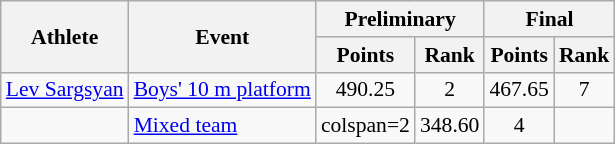<table class="wikitable" style="font-size:90%;">
<tr>
<th rowspan=2>Athlete</th>
<th rowspan=2>Event</th>
<th colspan=2>Preliminary</th>
<th colspan=2>Final</th>
</tr>
<tr>
<th>Points</th>
<th>Rank</th>
<th>Points</th>
<th>Rank</th>
</tr>
<tr align=center>
<td align=left><a href='#'>Lev Sargsyan</a></td>
<td align=left><a href='#'>Boys' 10 m platform</a></td>
<td>490.25</td>
<td>2</td>
<td>467.65</td>
<td>7</td>
</tr>
<tr align=center>
<td align=left><br></td>
<td align=left><a href='#'>Mixed team</a></td>
<td>colspan=2 </td>
<td>348.60</td>
<td>4</td>
</tr>
</table>
